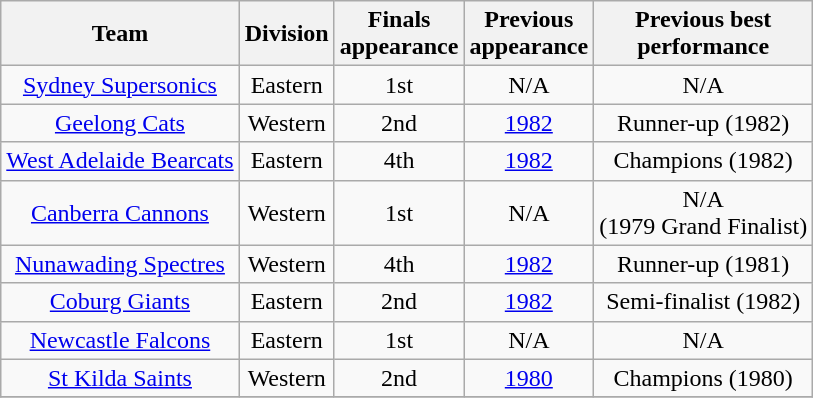<table class="wikitable" style="text-align:center">
<tr>
<th>Team</th>
<th>Division</th>
<th>Finals<br>appearance</th>
<th>Previous<br>appearance</th>
<th>Previous best<br>performance</th>
</tr>
<tr>
<td><a href='#'>Sydney Supersonics</a></td>
<td>Eastern</td>
<td>1st</td>
<td>N/A</td>
<td>N/A</td>
</tr>
<tr>
<td><a href='#'>Geelong Cats</a></td>
<td>Western</td>
<td>2nd</td>
<td><a href='#'>1982</a></td>
<td>Runner-up (1982)</td>
</tr>
<tr>
<td><a href='#'>West Adelaide Bearcats</a></td>
<td>Eastern</td>
<td>4th</td>
<td><a href='#'>1982</a></td>
<td>Champions (1982)</td>
</tr>
<tr>
<td><a href='#'>Canberra Cannons</a></td>
<td>Western</td>
<td>1st</td>
<td>N/A</td>
<td>N/A<br>(1979 Grand Finalist)</td>
</tr>
<tr>
<td><a href='#'>Nunawading Spectres</a></td>
<td>Western</td>
<td>4th</td>
<td><a href='#'>1982</a></td>
<td>Runner-up (1981)</td>
</tr>
<tr>
<td><a href='#'>Coburg Giants</a></td>
<td>Eastern</td>
<td>2nd</td>
<td><a href='#'>1982</a></td>
<td>Semi-finalist (1982)</td>
</tr>
<tr>
<td><a href='#'>Newcastle Falcons</a></td>
<td>Eastern</td>
<td>1st</td>
<td>N/A</td>
<td>N/A</td>
</tr>
<tr>
<td><a href='#'>St Kilda Saints</a></td>
<td>Western</td>
<td>2nd</td>
<td><a href='#'>1980</a></td>
<td>Champions (1980)</td>
</tr>
<tr>
</tr>
</table>
